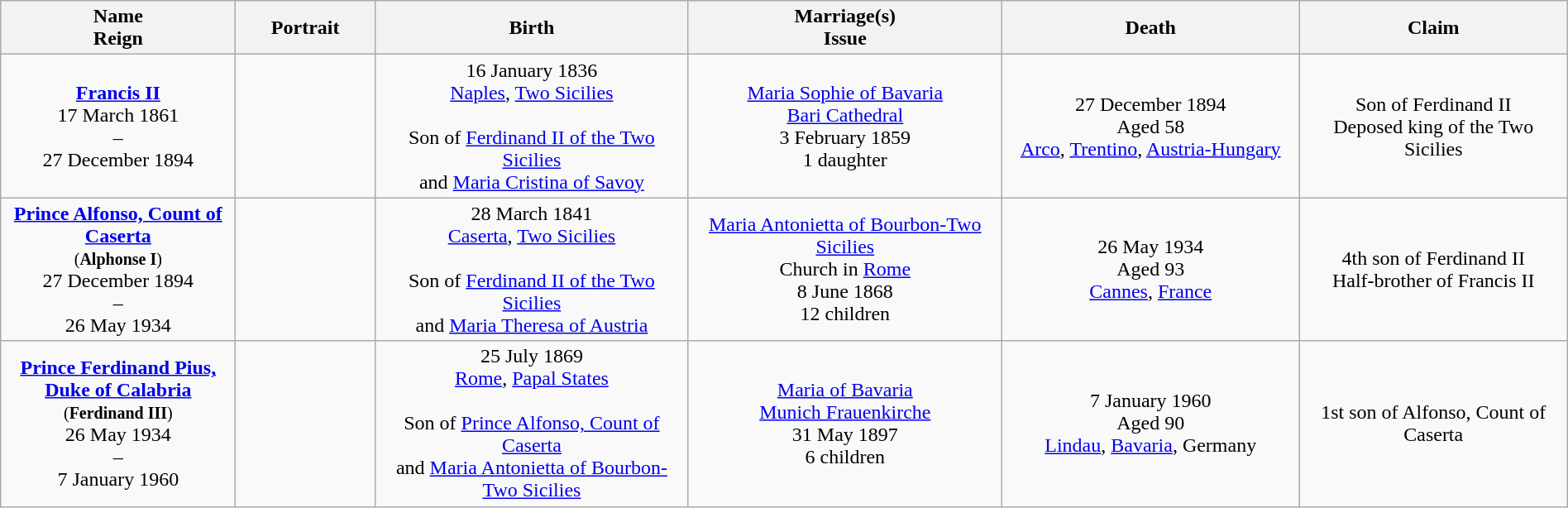<table style="text-align:center; width:100%" class="wikitable">
<tr>
<th width=15%>Name<br>Reign</th>
<th width="105">Portrait</th>
<th width=20%>Birth</th>
<th width=20%>Marriage(s)<br>Issue</th>
<th width=19%>Death</th>
<th>Claim</th>
</tr>
<tr>
<td><strong><a href='#'>Francis II</a></strong><br>17 March 1861<br>–<br>27 December 1894</td>
<td></td>
<td>16 January 1836<br><a href='#'>Naples</a>, <a href='#'>Two Sicilies</a><br><br>Son of <a href='#'>Ferdinand II of the Two Sicilies</a><br>and <a href='#'>Maria Cristina of Savoy</a></td>
<td><a href='#'>Maria Sophie of Bavaria</a><br><a href='#'>Bari Cathedral</a><br>3 February 1859<br>1 daughter</td>
<td>27 December 1894<br>Aged 58<br><a href='#'>Arco</a>, <a href='#'>Trentino</a>, <a href='#'>Austria-Hungary</a></td>
<td>Son of Ferdinand II<br>Deposed king of the Two Sicilies</td>
</tr>
<tr>
<td><strong><a href='#'>Prince Alfonso, Count of Caserta</a></strong><br><small>(<strong>Alphonse I</strong>)</small><br>27 December 1894<br>–<br>26 May 1934</td>
<td></td>
<td>28 March 1841<br><a href='#'>Caserta</a>, <a href='#'>Two Sicilies</a><br><br>Son of <a href='#'>Ferdinand II of the Two Sicilies</a><br>and <a href='#'>Maria Theresa of Austria</a></td>
<td><a href='#'>Maria Antonietta of Bourbon-Two Sicilies</a><br>Church in <a href='#'>Rome</a><br>8 June 1868<br>12 children</td>
<td>26 May 1934<br>Aged 93<br><a href='#'>Cannes</a>, <a href='#'>France</a></td>
<td>4th son of Ferdinand II<br>Half-brother of Francis II</td>
</tr>
<tr>
<td><strong><a href='#'>Prince Ferdinand Pius, Duke of Calabria</a></strong><br><small>(<strong>Ferdinand III</strong>)</small><br>26 May 1934<br>–<br>7 January 1960</td>
<td></td>
<td>25 July 1869<br><a href='#'>Rome</a>, <a href='#'>Papal States</a><br><br>Son of <a href='#'>Prince Alfonso, Count of Caserta</a><br>and <a href='#'>Maria Antonietta of Bourbon-Two Sicilies</a></td>
<td><a href='#'>Maria of Bavaria</a><br><a href='#'>Munich Frauenkirche</a><br>31 May 1897<br>6 children</td>
<td>7 January 1960<br>Aged 90<br><a href='#'>Lindau</a>, <a href='#'>Bavaria</a>, Germany</td>
<td>1st son of Alfonso, Count of Caserta</td>
</tr>
</table>
